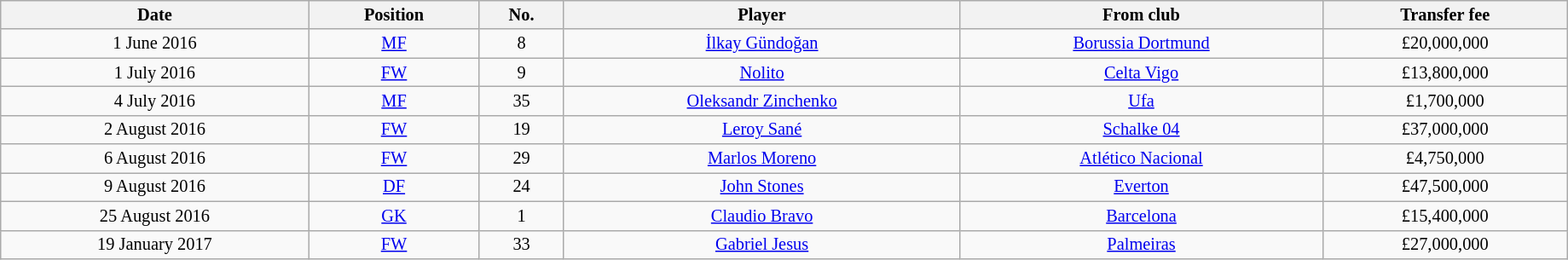<table class="wikitable sortable" style="width:97%; text-align:center; font-size:85%; text-align:centre;">
<tr>
<th>Date</th>
<th>Position</th>
<th>No.</th>
<th>Player</th>
<th>From club</th>
<th>Transfer fee</th>
</tr>
<tr>
<td>1 June 2016</td>
<td><a href='#'>MF</a></td>
<td>8</td>
<td> <a href='#'>İlkay Gündoğan</a></td>
<td> <a href='#'>Borussia Dortmund</a></td>
<td>£20,000,000</td>
</tr>
<tr>
<td>1 July 2016</td>
<td><a href='#'>FW</a></td>
<td>9</td>
<td> <a href='#'>Nolito</a></td>
<td> <a href='#'>Celta Vigo</a></td>
<td>£13,800,000</td>
</tr>
<tr>
<td>4 July 2016</td>
<td><a href='#'>MF</a></td>
<td>35</td>
<td> <a href='#'>Oleksandr Zinchenko</a></td>
<td> <a href='#'>Ufa</a></td>
<td>£1,700,000</td>
</tr>
<tr>
<td>2 August 2016</td>
<td><a href='#'>FW</a></td>
<td>19</td>
<td> <a href='#'>Leroy Sané</a></td>
<td> <a href='#'>Schalke 04</a></td>
<td>£37,000,000</td>
</tr>
<tr>
<td>6 August 2016</td>
<td><a href='#'>FW</a></td>
<td>29</td>
<td> <a href='#'>Marlos Moreno</a></td>
<td> <a href='#'>Atlético Nacional</a></td>
<td>£4,750,000</td>
</tr>
<tr>
<td>9 August 2016</td>
<td><a href='#'>DF</a></td>
<td>24</td>
<td> <a href='#'>John Stones</a></td>
<td> <a href='#'>Everton</a></td>
<td>£47,500,000</td>
</tr>
<tr>
<td>25 August 2016</td>
<td><a href='#'>GK</a></td>
<td>1</td>
<td> <a href='#'>Claudio Bravo</a></td>
<td> <a href='#'>Barcelona</a></td>
<td>£15,400,000</td>
</tr>
<tr>
<td>19 January 2017</td>
<td><a href='#'>FW</a></td>
<td>33</td>
<td> <a href='#'>Gabriel Jesus</a></td>
<td> <a href='#'>Palmeiras</a></td>
<td>£27,000,000</td>
</tr>
</table>
